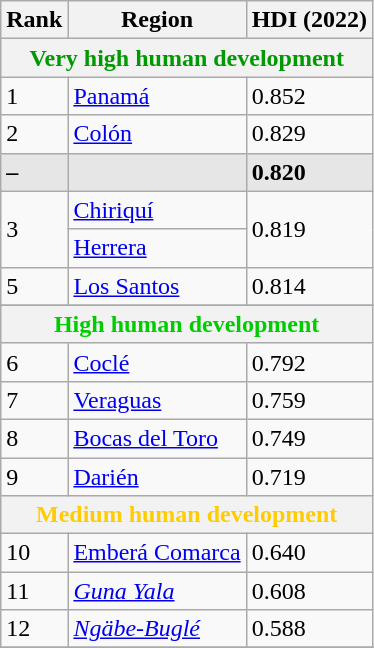<table class="wikitable sortable">
<tr>
<th class="sort">Rank</th>
<th class="sort">Region</th>
<th class="sort">HDI (2022)</th>
</tr>
<tr>
<th colspan="3" style="color:#090;">Very high human development</th>
</tr>
<tr>
<td>1</td>
<td style="text-align:left"> <a href='#'>Panamá</a></td>
<td> 0.852</td>
</tr>
<tr>
<td>2</td>
<td style="text-align:left"> <a href='#'>Colón</a></td>
<td> 0.829</td>
</tr>
<tr style="background:#e6e6e6">
<td><strong>–</strong></td>
<td style="text-align:left"><strong></strong></td>
<td> <strong>0.820</strong></td>
</tr>
<tr>
<td rowspan="2">3</td>
<td style="text-align:left"> <a href='#'>Chiriquí</a></td>
<td rowspan="2"> 0.819</td>
</tr>
<tr>
<td style="text-align:left"> <a href='#'>Herrera</a></td>
</tr>
<tr>
<td>5</td>
<td style="text-align:left"> <a href='#'>Los Santos</a></td>
<td> 0.814</td>
</tr>
<tr>
</tr>
<tr>
<th colspan="3" style="color:#0c0;">High human development</th>
</tr>
<tr>
<td>6</td>
<td style="text-align:left"> <a href='#'>Coclé</a></td>
<td> 0.792</td>
</tr>
<tr>
<td>7</td>
<td style="text-align:left"> <a href='#'>Veraguas</a></td>
<td> 0.759</td>
</tr>
<tr>
<td>8</td>
<td style="text-align:left"> <a href='#'>Bocas del Toro</a></td>
<td> 0.749</td>
</tr>
<tr>
<td>9</td>
<td style="text-align:left"> <a href='#'>Darién</a></td>
<td> 0.719</td>
</tr>
<tr>
<th colspan="3" style="color:#fc0;">Medium human development</th>
</tr>
<tr>
<td>10</td>
<td style="text-align:left"><a href='#'>Emberá Comarca</a></td>
<td> 0.640</td>
</tr>
<tr>
<td>11</td>
<td style="text-align:left"> <em><a href='#'>Guna Yala</a></em></td>
<td> 0.608</td>
</tr>
<tr>
<td>12</td>
<td style="text-align:left"> <em><a href='#'>Ngäbe-Buglé</a></em></td>
<td> 0.588</td>
</tr>
<tr>
</tr>
</table>
